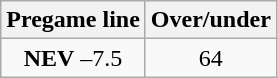<table class="wikitable">
<tr align="center">
<th style=>Pregame line</th>
<th style=>Over/under</th>
</tr>
<tr align="center">
<td><strong>NEV</strong> –7.5</td>
<td>64</td>
</tr>
</table>
